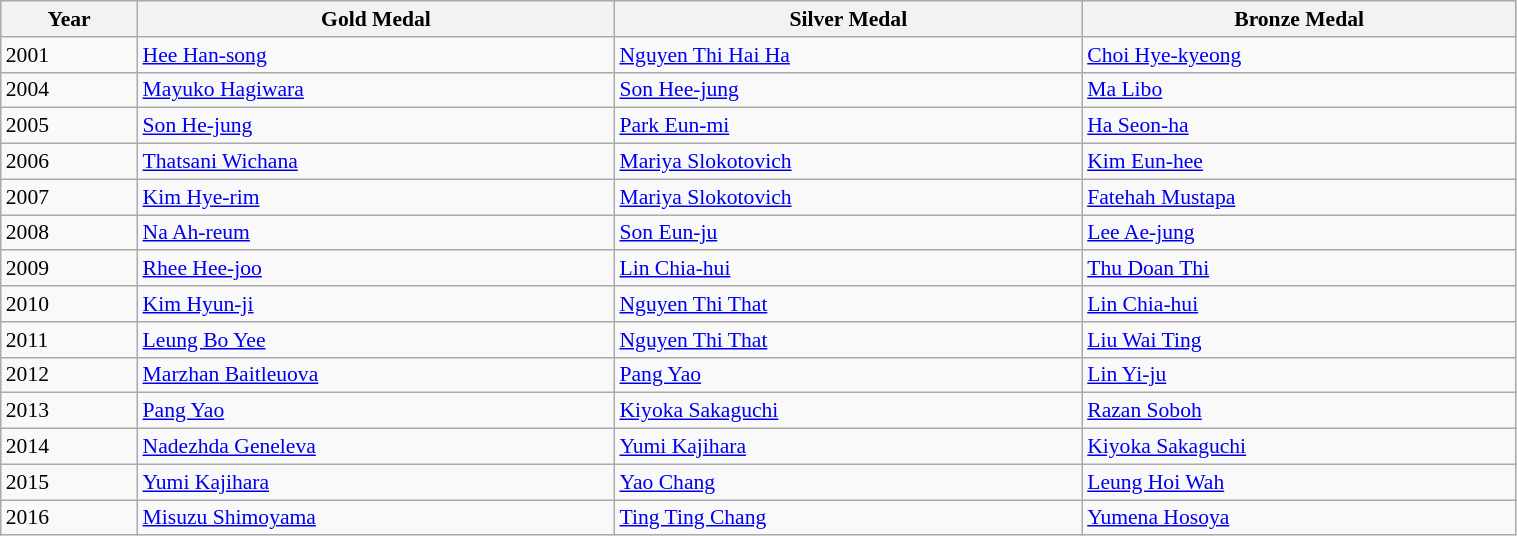<table class=wikitable style="font-size:90%" width="80%">
<tr style="background:#ccccff;">
<th>Year</th>
<th> <strong>Gold Medal</strong></th>
<th> <strong>Silver Medal</strong></th>
<th> <strong>Bronze Medal</strong></th>
</tr>
<tr>
<td>2001</td>
<td> <a href='#'>Hee Han-song</a></td>
<td> <a href='#'>Nguyen Thi Hai Ha</a></td>
<td> <a href='#'>Choi Hye-kyeong</a></td>
</tr>
<tr>
<td>2004</td>
<td> <a href='#'>Mayuko Hagiwara</a></td>
<td> <a href='#'>Son Hee-jung</a></td>
<td> <a href='#'>Ma Libo</a></td>
</tr>
<tr>
<td>2005</td>
<td> <a href='#'>Son He-jung</a></td>
<td> <a href='#'>Park Eun-mi</a></td>
<td> <a href='#'>Ha Seon-ha</a></td>
</tr>
<tr>
<td>2006</td>
<td> <a href='#'>Thatsani Wichana</a></td>
<td> <a href='#'>Mariya Slokotovich</a></td>
<td> <a href='#'>Kim Eun-hee</a></td>
</tr>
<tr>
<td>2007</td>
<td> <a href='#'>Kim Hye-rim</a></td>
<td> <a href='#'>Mariya Slokotovich</a></td>
<td> <a href='#'>Fatehah Mustapa</a></td>
</tr>
<tr>
<td>2008</td>
<td> <a href='#'>Na Ah-reum</a></td>
<td> <a href='#'>Son Eun-ju</a></td>
<td> <a href='#'>Lee Ae-jung</a></td>
</tr>
<tr>
<td>2009</td>
<td> <a href='#'>Rhee Hee-joo</a></td>
<td> <a href='#'>Lin Chia-hui</a></td>
<td> <a href='#'>Thu Doan Thi</a></td>
</tr>
<tr>
<td>2010</td>
<td> <a href='#'>Kim Hyun-ji</a></td>
<td> <a href='#'>Nguyen Thi That</a></td>
<td> <a href='#'>Lin Chia-hui</a></td>
</tr>
<tr>
<td>2011</td>
<td> <a href='#'>Leung Bo Yee</a></td>
<td> <a href='#'>Nguyen Thi That</a></td>
<td> <a href='#'>Liu Wai Ting</a></td>
</tr>
<tr>
<td>2012</td>
<td> <a href='#'>Marzhan Baitleuova</a></td>
<td> <a href='#'>Pang Yao</a></td>
<td> <a href='#'>Lin Yi-ju</a></td>
</tr>
<tr>
<td>2013</td>
<td> <a href='#'>Pang Yao</a></td>
<td> <a href='#'>Kiyoka Sakaguchi</a></td>
<td> <a href='#'>Razan Soboh</a></td>
</tr>
<tr>
<td>2014</td>
<td> <a href='#'>Nadezhda Geneleva</a></td>
<td> <a href='#'>Yumi Kajihara</a></td>
<td> <a href='#'>Kiyoka Sakaguchi</a></td>
</tr>
<tr>
<td>2015</td>
<td> <a href='#'>Yumi Kajihara</a></td>
<td> <a href='#'>Yao Chang</a></td>
<td> <a href='#'>Leung Hoi Wah</a></td>
</tr>
<tr>
<td>2016</td>
<td> <a href='#'>Misuzu Shimoyama</a></td>
<td> <a href='#'>Ting Ting Chang</a></td>
<td> <a href='#'>Yumena Hosoya</a></td>
</tr>
</table>
